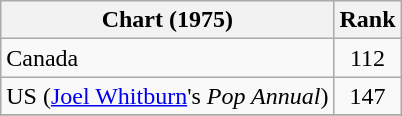<table class="wikitable">
<tr>
<th>Chart (1975)</th>
<th style="text-align:center;">Rank</th>
</tr>
<tr>
<td>Canada </td>
<td style="text-align:center;">112</td>
</tr>
<tr>
<td>US (<a href='#'>Joel Whitburn</a>'s <em>Pop Annual</em>)</td>
<td style="text-align:center;">147</td>
</tr>
<tr>
</tr>
</table>
